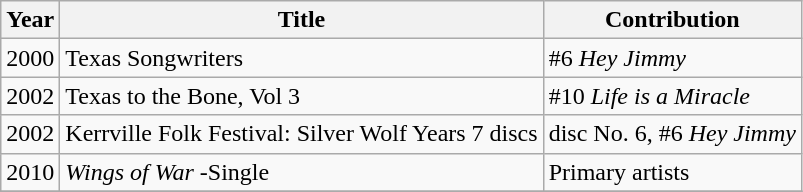<table class="wikitable">
<tr>
<th>Year</th>
<th>Title</th>
<th>Contribution</th>
</tr>
<tr>
<td>2000</td>
<td>Texas Songwriters</td>
<td>#6 <em>Hey Jimmy</em></td>
</tr>
<tr>
<td>2002</td>
<td>Texas to the Bone, Vol 3</td>
<td>#10  <em>Life is a Miracle</em></td>
</tr>
<tr>
<td>2002</td>
<td>Kerrville Folk Festival: Silver Wolf Years 7 discs</td>
<td>disc No. 6, #6 <em>Hey Jimmy</em></td>
</tr>
<tr>
<td>2010</td>
<td><em>Wings of War</em> -Single</td>
<td>Primary artists</td>
</tr>
<tr>
</tr>
</table>
